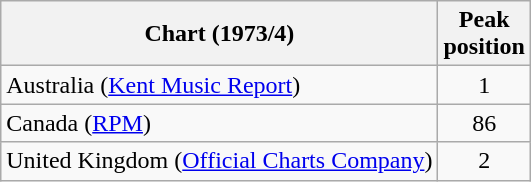<table class="wikitable">
<tr>
<th>Chart (1973/4)</th>
<th>Peak<br> position</th>
</tr>
<tr>
<td>Australia (<a href='#'>Kent Music Report</a>)</td>
<td align="center">1</td>
</tr>
<tr>
<td>Canada (<a href='#'>RPM</a>)</td>
<td align="center">86</td>
</tr>
<tr>
<td>United Kingdom (<a href='#'>Official Charts Company</a>)</td>
<td align="center">2</td>
</tr>
</table>
